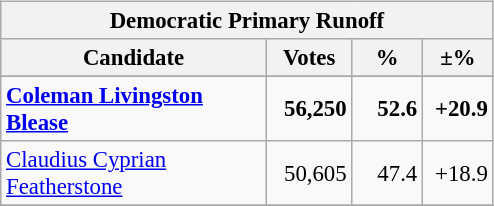<table class="wikitable" align="left" style="margin: 1em 1em 1em 0; background: #f9f9f9; font-size: 95%;">
<tr style="background-color:#E9E9E9">
<th colspan="4">Democratic Primary Runoff</th>
</tr>
<tr style="background-color:#E9E9E9">
<th colspan="1" style="width: 170px">Candidate</th>
<th style="width: 50px">Votes</th>
<th style="width: 40px">%</th>
<th style="width: 40px">±%</th>
</tr>
<tr>
</tr>
<tr>
<td><strong><a href='#'>Coleman Livingston Blease</a></strong></td>
<td align="right"><strong>56,250</strong></td>
<td align="right"><strong>52.6</strong></td>
<td align="right"><strong>+20.9</strong></td>
</tr>
<tr>
<td><a href='#'>Claudius Cyprian Featherstone</a></td>
<td align="right">50,605</td>
<td align="right">47.4</td>
<td align="right">+18.9</td>
</tr>
<tr>
</tr>
</table>
